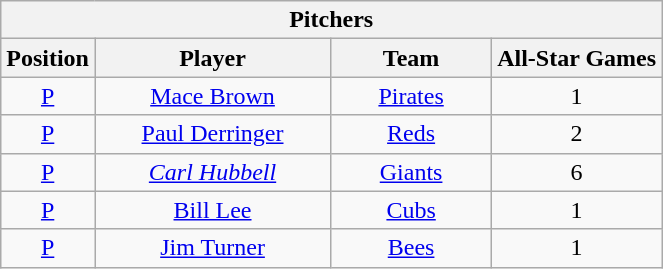<table class="wikitable" style="text-align:right;">
<tr>
<th colspan="4">Pitchers</th>
</tr>
<tr>
<th>Position</th>
<th style="width:150px;">Player</th>
<th style="width:100px;">Team</th>
<th>All-Star Games</th>
</tr>
<tr>
<td style="text-align:center;"><a href='#'>P</a></td>
<td style="text-align:center;"><a href='#'>Mace Brown</a></td>
<td style="text-align:center;"><a href='#'>Pirates</a></td>
<td style="text-align:center;">1</td>
</tr>
<tr>
<td style="text-align:center;"><a href='#'>P</a></td>
<td style="text-align:center;"><a href='#'>Paul Derringer</a></td>
<td style="text-align:center;"><a href='#'>Reds</a></td>
<td style="text-align:center;">2</td>
</tr>
<tr>
<td style="text-align:center;"><a href='#'>P</a></td>
<td style="text-align:center;"><em><a href='#'>Carl Hubbell</a></em></td>
<td style="text-align:center;"><a href='#'>Giants</a></td>
<td style="text-align:center;">6</td>
</tr>
<tr>
<td style="text-align:center;"><a href='#'>P</a></td>
<td style="text-align:center;"><a href='#'>Bill Lee</a></td>
<td style="text-align:center;"><a href='#'>Cubs</a></td>
<td style="text-align:center;">1</td>
</tr>
<tr>
<td style="text-align:center;"><a href='#'>P</a></td>
<td style="text-align:center;"><a href='#'>Jim Turner</a></td>
<td style="text-align:center;"><a href='#'>Bees</a></td>
<td style="text-align:center;">1</td>
</tr>
</table>
